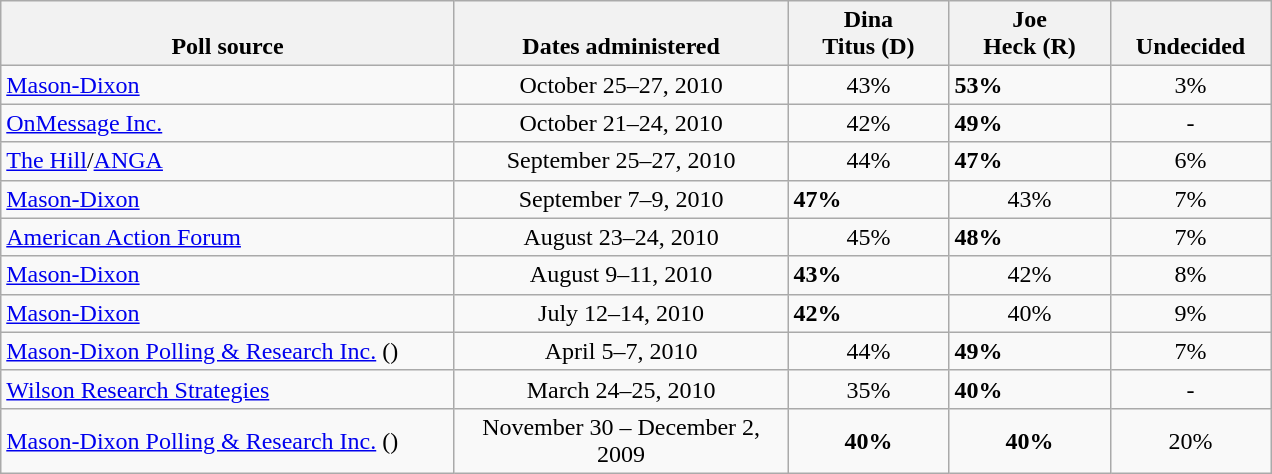<table class="wikitable">
<tr valign=bottom>
<th style="width:295px;">Poll source</th>
<th style="width:215px;">Dates administered</th>
<th style="width:100px;">Dina<br>Titus (D)</th>
<th style="width:100px;">Joe<br>Heck (R)</th>
<th style="width:100px;">Undecided</th>
</tr>
<tr>
<td><a href='#'>Mason-Dixon</a></td>
<td align=center>October 25–27, 2010</td>
<td align=center>43%</td>
<td><strong>53%</strong></td>
<td align=center>3%</td>
</tr>
<tr>
<td><a href='#'>OnMessage Inc.</a></td>
<td align=center>October 21–24, 2010</td>
<td align=center>42%</td>
<td><strong>49%</strong></td>
<td align=center>-</td>
</tr>
<tr>
<td><a href='#'>The Hill</a>/<a href='#'>ANGA</a></td>
<td align=center>September 25–27, 2010</td>
<td align=center>44%</td>
<td><strong>47%</strong></td>
<td align=center>6%</td>
</tr>
<tr>
<td><a href='#'>Mason-Dixon</a></td>
<td align=center>September 7–9, 2010</td>
<td><strong>47%</strong></td>
<td align=center>43%</td>
<td align=center>7%</td>
</tr>
<tr>
<td><a href='#'>American Action Forum</a></td>
<td align=center>August 23–24, 2010</td>
<td align=center>45%</td>
<td><strong>48%</strong></td>
<td align=center>7%</td>
</tr>
<tr>
<td><a href='#'>Mason-Dixon</a></td>
<td align=center>August 9–11, 2010</td>
<td><strong>43%</strong></td>
<td align=center>42%</td>
<td align=center>8%</td>
</tr>
<tr>
<td><a href='#'>Mason-Dixon</a></td>
<td align=center>July 12–14, 2010</td>
<td><strong>42%</strong></td>
<td align=center>40%</td>
<td align=center>9%</td>
</tr>
<tr>
<td><a href='#'>Mason-Dixon Polling & Research Inc.</a> ()</td>
<td align=center>April 5–7, 2010</td>
<td align=center>44%</td>
<td><strong>49%</strong></td>
<td align=center>7%</td>
</tr>
<tr>
<td><a href='#'>Wilson Research Strategies</a></td>
<td align=center>March 24–25, 2010</td>
<td align=center>35%</td>
<td><strong>40%</strong></td>
<td align=center>-</td>
</tr>
<tr>
<td><a href='#'>Mason-Dixon Polling & Research Inc.</a> ()</td>
<td align=center>November 30 – December 2, 2009</td>
<td align=center><strong>40%</strong></td>
<td align=center><strong>40%</strong></td>
<td align=center>20%</td>
</tr>
</table>
